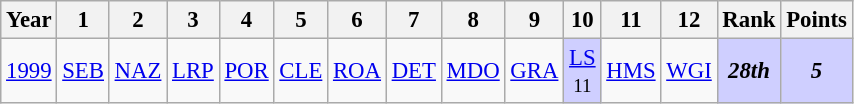<table class="wikitable" style="text-align:center; font-size:95%">
<tr>
<th>Year</th>
<th>1</th>
<th>2</th>
<th>3</th>
<th>4</th>
<th>5</th>
<th>6</th>
<th>7</th>
<th>8</th>
<th>9</th>
<th>10</th>
<th>11</th>
<th>12</th>
<th>Rank</th>
<th>Points</th>
</tr>
<tr>
<td><a href='#'>1999</a></td>
<td><a href='#'>SEB</a></td>
<td><a href='#'>NAZ</a></td>
<td><a href='#'>LRP</a></td>
<td><a href='#'>POR</a></td>
<td><a href='#'>CLE</a></td>
<td><a href='#'>ROA</a></td>
<td><a href='#'>DET</a></td>
<td><a href='#'>MDO</a></td>
<td><a href='#'>GRA</a></td>
<td style="background-color:#CFCFFF"><a href='#'>LS</a><br><small>11</small></td>
<td><a href='#'>HMS</a></td>
<td><a href='#'>WGI</a></td>
<td style="background-color:#CFCFFF"><strong><em>28th</em></strong></td>
<td style="background-color:#CFCFFF"><strong><em>5</em></strong></td>
</tr>
</table>
